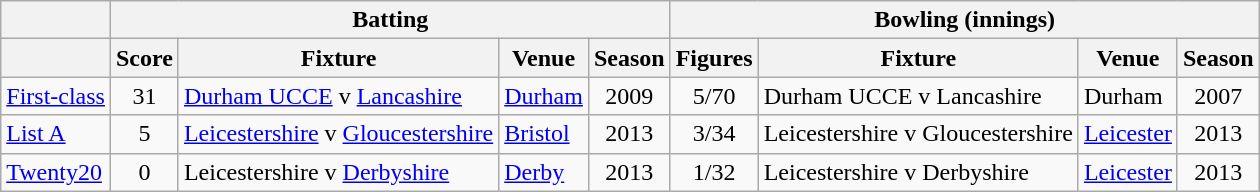<table class=wikitable>
<tr>
<th rowspan="1"></th>
<th colspan="4" rowspan="1">Batting</th>
<th colspan="4" rowspan="1">Bowling (innings)</th>
</tr>
<tr>
<th></th>
<th>Score</th>
<th>Fixture</th>
<th>Venue</th>
<th>Season</th>
<th>Figures</th>
<th>Fixture</th>
<th>Venue</th>
<th>Season</th>
</tr>
<tr>
<td><a href='#'>First-class</a></td>
<td align="center">31</td>
<td><a href='#'>Durham UCCE</a> v <a href='#'>Lancashire</a></td>
<td><a href='#'>Durham</a></td>
<td align="center">2009</td>
<td align="center">5/70</td>
<td>Durham UCCE v Lancashire</td>
<td>Durham</td>
<td align="center">2007</td>
</tr>
<tr>
<td><a href='#'>List A</a></td>
<td align="center">5</td>
<td><a href='#'>Leicestershire</a> v <a href='#'>Gloucestershire</a></td>
<td><a href='#'>Bristol</a></td>
<td align="center">2013</td>
<td align="center">3/34</td>
<td>Leicestershire v Gloucestershire</td>
<td><a href='#'>Leicester</a></td>
<td align="center">2013</td>
</tr>
<tr>
<td><a href='#'>Twenty20</a></td>
<td align="center">0</td>
<td>Leicestershire v <a href='#'>Derbyshire</a></td>
<td><a href='#'>Derby</a></td>
<td align="center">2013</td>
<td align="center">1/32</td>
<td>Leicestershire v Derbyshire</td>
<td><a href='#'>Leicester</a></td>
<td align="center">2013</td>
</tr>
</table>
